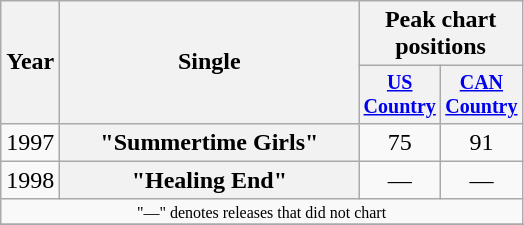<table class="wikitable plainrowheaders" style="text-align:center;">
<tr>
<th rowspan="2">Year</th>
<th rowspan="2" style="width:12em;">Single</th>
<th colspan="2">Peak chart<br>positions</th>
</tr>
<tr style="font-size:smaller;">
<th width="45"><a href='#'>US Country</a></th>
<th width="45"><a href='#'>CAN Country</a></th>
</tr>
<tr>
<td>1997</td>
<th scope="row">"Summertime Girls"</th>
<td>75</td>
<td>91</td>
</tr>
<tr>
<td>1998</td>
<th scope="row">"Healing End"</th>
<td>—</td>
<td>—</td>
</tr>
<tr>
<td colspan="4" style="font-size:8pt">"—" denotes releases that did not chart</td>
</tr>
<tr>
</tr>
</table>
